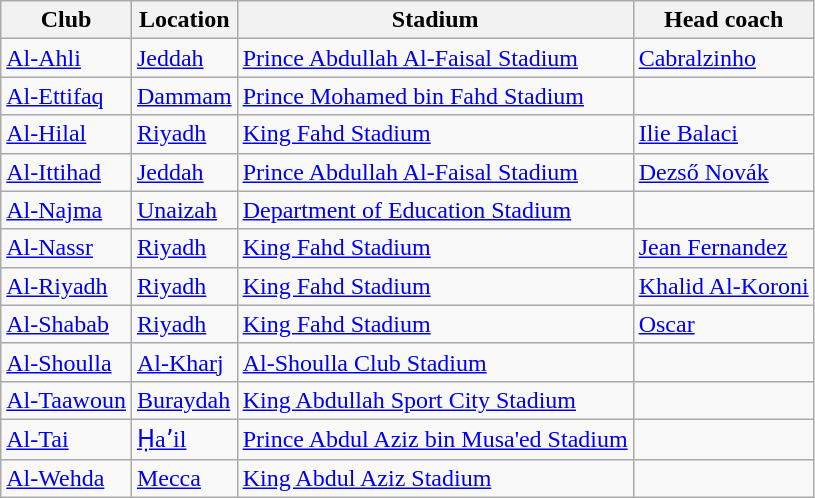<table class="wikitable sortable">
<tr>
<th>Club</th>
<th>Location</th>
<th>Stadium</th>
<th>Head coach</th>
</tr>
<tr>
<td><a href='#'>Al-Ahli</a></td>
<td><a href='#'>Jeddah</a></td>
<td><a href='#'>Prince Abdullah Al-Faisal Stadium</a></td>
<td> <a href='#'>Cabralzinho</a></td>
</tr>
<tr>
<td><a href='#'>Al-Ettifaq</a></td>
<td><a href='#'>Dammam</a></td>
<td><a href='#'>Prince Mohamed bin Fahd Stadium</a></td>
<td></td>
</tr>
<tr>
<td><a href='#'>Al-Hilal</a></td>
<td><a href='#'>Riyadh</a></td>
<td><a href='#'>King Fahd Stadium</a></td>
<td> <a href='#'>Ilie Balaci</a></td>
</tr>
<tr>
<td><a href='#'>Al-Ittihad</a></td>
<td><a href='#'>Jeddah</a></td>
<td><a href='#'>Prince Abdullah Al-Faisal Stadium</a></td>
<td> <a href='#'>Dezső Novák</a></td>
</tr>
<tr>
<td><a href='#'>Al-Najma</a></td>
<td><a href='#'>Unaizah</a></td>
<td><a href='#'>Department of Education Stadium</a></td>
<td></td>
</tr>
<tr>
<td><a href='#'>Al-Nassr</a></td>
<td><a href='#'>Riyadh</a></td>
<td><a href='#'>King Fahd Stadium</a></td>
<td> <a href='#'>Jean Fernandez</a></td>
</tr>
<tr>
<td><a href='#'>Al-Riyadh</a></td>
<td><a href='#'>Riyadh</a></td>
<td><a href='#'>King Fahd Stadium</a></td>
<td> <a href='#'>Khalid Al-Koroni</a></td>
</tr>
<tr>
<td><a href='#'>Al-Shabab</a></td>
<td><a href='#'>Riyadh</a></td>
<td><a href='#'>King Fahd Stadium</a></td>
<td> <a href='#'>Oscar</a></td>
</tr>
<tr>
<td><a href='#'>Al-Shoulla</a></td>
<td><a href='#'>Al-Kharj</a></td>
<td><a href='#'>Al-Shoulla Club Stadium</a></td>
<td></td>
</tr>
<tr>
<td><a href='#'>Al-Taawoun</a></td>
<td><a href='#'>Buraydah</a></td>
<td><a href='#'>King Abdullah Sport City Stadium</a></td>
<td></td>
</tr>
<tr>
<td><a href='#'>Al-Tai</a></td>
<td><a href='#'>Ḥaʼil</a></td>
<td><a href='#'>Prince Abdul Aziz bin Musa'ed Stadium</a></td>
<td></td>
</tr>
<tr>
<td><a href='#'>Al-Wehda</a></td>
<td><a href='#'>Mecca</a></td>
<td><a href='#'>King Abdul Aziz Stadium</a></td>
<td></td>
</tr>
</table>
